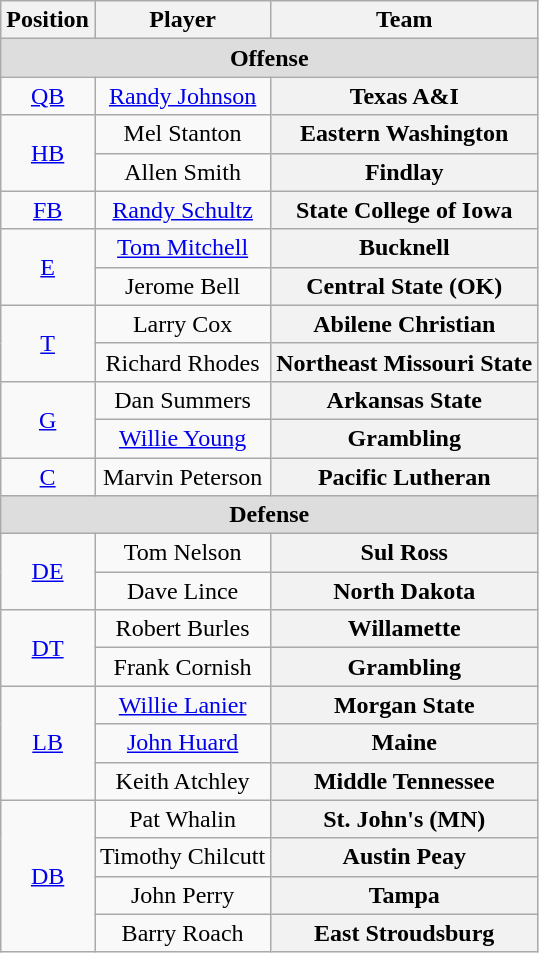<table class="wikitable">
<tr>
<th>Position</th>
<th>Player</th>
<th>Team</th>
</tr>
<tr>
<td colspan="3" style="text-align:center; background:#ddd;"><strong>Offense </strong></td>
</tr>
<tr style="text-align:center;">
<td><a href='#'>QB</a></td>
<td><a href='#'>Randy Johnson</a></td>
<th Style = >Texas A&I</th>
</tr>
<tr style="text-align:center;">
<td rowspan="2"><a href='#'>HB</a></td>
<td>Mel Stanton</td>
<th Style = >Eastern Washington</th>
</tr>
<tr style="text-align:center;">
<td>Allen Smith</td>
<th Style = >Findlay</th>
</tr>
<tr style="text-align:center;">
<td><a href='#'>FB</a></td>
<td><a href='#'>Randy Schultz</a></td>
<th Style = >State College of Iowa</th>
</tr>
<tr style="text-align:center;">
<td rowspan="2"><a href='#'>E</a></td>
<td><a href='#'>Tom Mitchell</a></td>
<th Style = >Bucknell</th>
</tr>
<tr style="text-align:center;">
<td>Jerome Bell</td>
<th Style = >Central State (OK)</th>
</tr>
<tr style="text-align:center;">
<td rowspan="2"><a href='#'>T</a></td>
<td>Larry Cox</td>
<th Style = >Abilene Christian</th>
</tr>
<tr style="text-align:center;">
<td>Richard Rhodes</td>
<th Style = >Northeast Missouri State</th>
</tr>
<tr style="text-align:center;">
<td rowspan="2"><a href='#'>G</a></td>
<td>Dan Summers</td>
<th Style = >Arkansas State</th>
</tr>
<tr style="text-align:center;">
<td><a href='#'>Willie Young</a></td>
<th Style = >Grambling</th>
</tr>
<tr style="text-align:center;">
<td><a href='#'>C</a></td>
<td>Marvin Peterson</td>
<th Style = >Pacific Lutheran</th>
</tr>
<tr>
<td colspan="3" style="text-align:center; background:#ddd;"><strong>Defense</strong></td>
</tr>
<tr style="text-align:center;">
<td rowspan="2"><a href='#'>DE</a></td>
<td>Tom Nelson</td>
<th Style = >Sul Ross</th>
</tr>
<tr style="text-align:center;">
<td>Dave Lince</td>
<th Style = >North Dakota</th>
</tr>
<tr style="text-align:center;">
<td rowspan="2"><a href='#'>DT</a></td>
<td>Robert Burles</td>
<th Style = >Willamette</th>
</tr>
<tr style="text-align:center;">
<td>Frank Cornish</td>
<th Style = >Grambling</th>
</tr>
<tr style="text-align:center;">
<td rowspan="3"><a href='#'>LB</a></td>
<td><a href='#'>Willie Lanier</a></td>
<th Style = >Morgan State</th>
</tr>
<tr style="text-align:center;">
<td><a href='#'>John Huard</a></td>
<th Style = >Maine</th>
</tr>
<tr style="text-align:center;">
<td>Keith Atchley</td>
<th Style = >Middle Tennessee</th>
</tr>
<tr style="text-align:center;">
<td rowspan="4"><a href='#'>DB</a></td>
<td>Pat Whalin</td>
<th Style = >St. John's (MN)</th>
</tr>
<tr style="text-align:center;">
<td>Timothy Chilcutt</td>
<th Style = >Austin Peay</th>
</tr>
<tr style="text-align:center;">
<td>John Perry</td>
<th Style = >Tampa</th>
</tr>
<tr style="text-align:center;">
<td>Barry Roach</td>
<th Style = >East Stroudsburg</th>
</tr>
</table>
